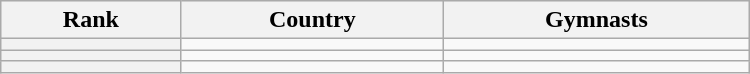<table class="wikitable" width=500>
<tr bgcolor="#efefef">
<th>Rank</th>
<th>Country</th>
<th>Gymnasts</th>
</tr>
<tr>
<th></th>
<td></td>
<td></td>
</tr>
<tr>
<th></th>
<td></td>
<td></td>
</tr>
<tr>
<th></th>
<td></td>
<td></td>
</tr>
</table>
